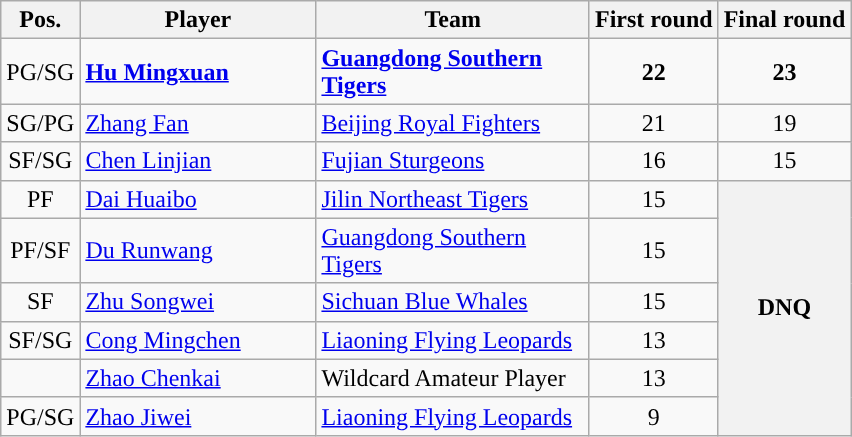<table class="wikitable sortable">
<tr>
<th>Pos.</th>
<th style="width:150px;">Player</th>
<th width=175>Team</th>
<th>First round</th>
<th>Final round</th>
</tr>
<tr>
<td style="text-align:center">PG/SG</td>
<td><strong><a href='#'>Hu Mingxuan</a></strong></td>
<td><strong><a href='#'>Guangdong Southern Tigers</a></strong></td>
<td align=center><strong>22</strong></td>
<td style="text-align:center;"><strong>23</strong></td>
</tr>
<tr>
<td style="text-align:center">SG/PG</td>
<td><a href='#'>Zhang Fan</a></td>
<td><a href='#'>Beijing Royal Fighters</a></td>
<td align=center>21</td>
<td style="text-align:center;">19</td>
</tr>
<tr>
<td style="text-align:center">SF/SG</td>
<td><a href='#'>Chen Linjian</a></td>
<td><a href='#'>Fujian Sturgeons</a></td>
<td align=center>16</td>
<td style="text-align:center;">15</td>
</tr>
<tr>
<td style="text-align:center">PF</td>
<td><a href='#'>Dai Huaibo</a></td>
<td><a href='#'>Jilin Northeast Tigers</a></td>
<td align=center>15</td>
<th rowspan="6" style="text-align:center;">DNQ</th>
</tr>
<tr>
<td style="text-align:center">PF/SF</td>
<td><a href='#'>Du Runwang</a></td>
<td><a href='#'>Guangdong Southern Tigers</a></td>
<td align=center>15</td>
</tr>
<tr>
<td style="text-align:center">SF</td>
<td><a href='#'>Zhu Songwei</a></td>
<td><a href='#'>Sichuan Blue Whales</a></td>
<td align=center>15</td>
</tr>
<tr>
<td style="text-align:center">SF/SG</td>
<td><a href='#'>Cong Mingchen</a></td>
<td><a href='#'>Liaoning Flying Leopards</a></td>
<td align=center>13</td>
</tr>
<tr>
<td style="text-align:center"></td>
<td><a href='#'>Zhao Chenkai</a></td>
<td>Wildcard Amateur Player</td>
<td align=center>13</td>
</tr>
<tr>
<td style="text-align:center">PG/SG</td>
<td><a href='#'>Zhao Jiwei</a></td>
<td><a href='#'>Liaoning Flying Leopards</a></td>
<td align=center>9</td>
</tr>
</table>
